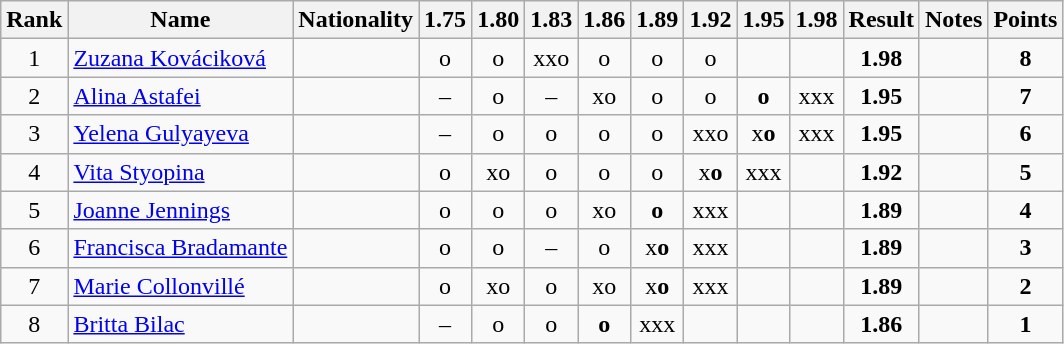<table class="wikitable sortable" style="text-align:center">
<tr>
<th>Rank</th>
<th>Name</th>
<th>Nationality</th>
<th>1.75</th>
<th>1.80</th>
<th>1.83</th>
<th>1.86</th>
<th>1.89</th>
<th>1.92</th>
<th>1.95</th>
<th>1.98</th>
<th>Result</th>
<th>Notes</th>
<th>Points</th>
</tr>
<tr>
<td>1</td>
<td align=left><a href='#'>Zuzana Kováciková</a></td>
<td align=left></td>
<td>o</td>
<td>o</td>
<td>xxo</td>
<td>o</td>
<td>o</td>
<td>o</td>
<td></td>
<td></td>
<td><strong>1.98</strong></td>
<td></td>
<td><strong>8</strong></td>
</tr>
<tr>
<td>2</td>
<td align=left><a href='#'>Alina Astafei</a></td>
<td align=left></td>
<td>–</td>
<td>o</td>
<td>–</td>
<td>xo</td>
<td>o</td>
<td>o</td>
<td><strong>o</strong></td>
<td>xxx</td>
<td><strong>1.95</strong></td>
<td></td>
<td><strong>7</strong></td>
</tr>
<tr>
<td>3</td>
<td align=left><a href='#'>Yelena Gulyayeva</a></td>
<td align=left></td>
<td>–</td>
<td>o</td>
<td>o</td>
<td>o</td>
<td>o</td>
<td>xxo</td>
<td>x<strong>o</strong></td>
<td>xxx</td>
<td><strong>1.95</strong></td>
<td></td>
<td><strong>6</strong></td>
</tr>
<tr>
<td>4</td>
<td align=left><a href='#'>Vita Styopina</a></td>
<td align=left></td>
<td>o</td>
<td>xo</td>
<td>o</td>
<td>o</td>
<td>o</td>
<td>x<strong>o</strong></td>
<td>xxx</td>
<td></td>
<td><strong>1.92</strong></td>
<td></td>
<td><strong>5</strong></td>
</tr>
<tr>
<td>5</td>
<td align=left><a href='#'>Joanne Jennings</a></td>
<td align=left></td>
<td>o</td>
<td>o</td>
<td>o</td>
<td>xo</td>
<td><strong>o</strong></td>
<td>xxx</td>
<td></td>
<td></td>
<td><strong>1.89</strong></td>
<td></td>
<td><strong>4</strong></td>
</tr>
<tr>
<td>6</td>
<td align=left><a href='#'>Francisca Bradamante</a></td>
<td align=left></td>
<td>o</td>
<td>o</td>
<td>–</td>
<td>o</td>
<td>x<strong>o</strong></td>
<td>xxx</td>
<td></td>
<td></td>
<td><strong>1.89</strong></td>
<td></td>
<td><strong>3</strong></td>
</tr>
<tr>
<td>7</td>
<td align=left><a href='#'>Marie Collonvillé</a></td>
<td align=left></td>
<td>o</td>
<td>xo</td>
<td>o</td>
<td>xo</td>
<td>x<strong>o</strong></td>
<td>xxx</td>
<td></td>
<td></td>
<td><strong>1.89</strong></td>
<td></td>
<td><strong>2</strong></td>
</tr>
<tr>
<td>8</td>
<td align=left><a href='#'>Britta Bilac</a></td>
<td align=left></td>
<td>–</td>
<td>o</td>
<td>o</td>
<td><strong>o</strong></td>
<td>xxx</td>
<td></td>
<td></td>
<td></td>
<td><strong>1.86</strong></td>
<td></td>
<td><strong>1</strong></td>
</tr>
</table>
